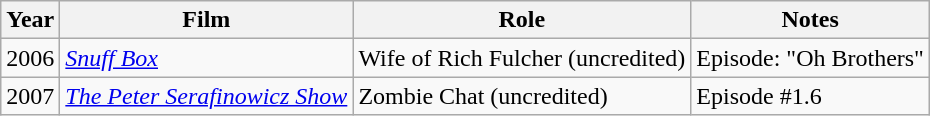<table class="wikitable">
<tr>
<th>Year</th>
<th>Film</th>
<th>Role</th>
<th>Notes</th>
</tr>
<tr>
<td>2006</td>
<td><em><a href='#'>Snuff Box</a></em></td>
<td>Wife of Rich Fulcher (uncredited)</td>
<td>Episode: "Oh Brothers"</td>
</tr>
<tr>
<td>2007</td>
<td><em><a href='#'>The Peter Serafinowicz Show</a></em></td>
<td>Zombie Chat (uncredited)</td>
<td>Episode #1.6</td>
</tr>
</table>
